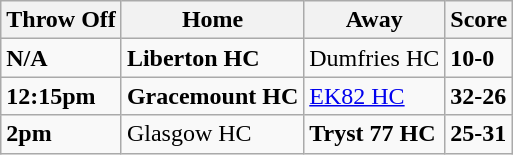<table class="wikitable">
<tr>
<th><strong>Throw Off</strong></th>
<th><strong>Home</strong></th>
<th><strong>Away</strong></th>
<th><strong>Score</strong></th>
</tr>
<tr>
<td><strong>N/A</strong></td>
<td><strong>Liberton HC</strong></td>
<td>Dumfries HC</td>
<td><strong>10-0</strong></td>
</tr>
<tr>
<td><strong>12:15pm</strong></td>
<td><strong>Gracemount HC</strong></td>
<td><a href='#'>EK82 HC</a></td>
<td><strong>32-26</strong></td>
</tr>
<tr>
<td><strong>2pm</strong></td>
<td>Glasgow HC</td>
<td><strong>Tryst 77 HC</strong></td>
<td><strong>25-31</strong></td>
</tr>
</table>
